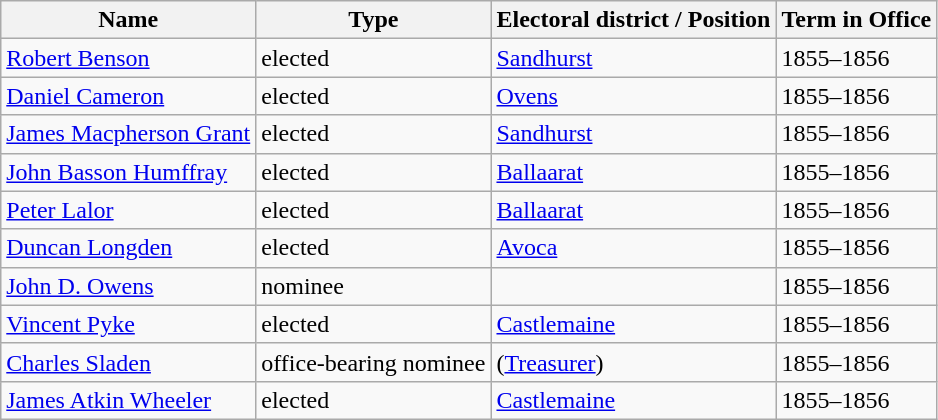<table class="wikitable">
<tr>
<th>Name</th>
<th>Type</th>
<th>Electoral district / Position</th>
<th>Term in Office</th>
</tr>
<tr>
<td><a href='#'>Robert Benson</a></td>
<td>elected</td>
<td><a href='#'>Sandhurst</a></td>
<td>1855–1856</td>
</tr>
<tr>
<td><a href='#'>Daniel Cameron</a></td>
<td>elected</td>
<td><a href='#'>Ovens</a></td>
<td>1855–1856</td>
</tr>
<tr>
<td><a href='#'>James Macpherson Grant</a></td>
<td>elected</td>
<td><a href='#'>Sandhurst</a></td>
<td>1855–1856</td>
</tr>
<tr>
<td><a href='#'>John Basson Humffray</a></td>
<td>elected</td>
<td><a href='#'>Ballaarat</a></td>
<td>1855–1856</td>
</tr>
<tr>
<td><a href='#'>Peter Lalor</a></td>
<td>elected</td>
<td><a href='#'>Ballaarat</a></td>
<td>1855–1856</td>
</tr>
<tr>
<td><a href='#'>Duncan Longden</a></td>
<td>elected</td>
<td><a href='#'>Avoca</a></td>
<td>1855–1856</td>
</tr>
<tr>
<td><a href='#'>John D. Owens</a></td>
<td>nominee</td>
<td></td>
<td>1855–1856</td>
</tr>
<tr>
<td><a href='#'>Vincent Pyke</a></td>
<td>elected</td>
<td><a href='#'>Castlemaine</a></td>
<td>1855–1856</td>
</tr>
<tr>
<td><a href='#'>Charles Sladen</a></td>
<td>office-bearing nominee</td>
<td>(<a href='#'>Treasurer</a>)</td>
<td>1855–1856</td>
</tr>
<tr>
<td><a href='#'>James Atkin Wheeler</a></td>
<td>elected</td>
<td><a href='#'>Castlemaine</a></td>
<td>1855–1856</td>
</tr>
</table>
